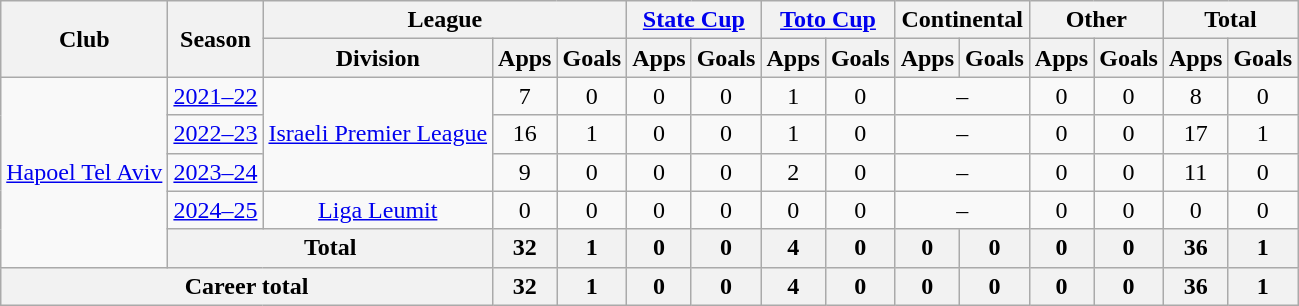<table class="wikitable" style="text-align: center">
<tr>
<th rowspan="2">Club</th>
<th rowspan="2">Season</th>
<th colspan="3">League</th>
<th colspan="2"><a href='#'>State Cup</a></th>
<th colspan="2"><a href='#'>Toto Cup</a></th>
<th colspan="2">Continental</th>
<th colspan="2">Other</th>
<th colspan="2">Total</th>
</tr>
<tr>
<th>Division</th>
<th>Apps</th>
<th>Goals</th>
<th>Apps</th>
<th>Goals</th>
<th>Apps</th>
<th>Goals</th>
<th>Apps</th>
<th>Goals</th>
<th>Apps</th>
<th>Goals</th>
<th>Apps</th>
<th>Goals</th>
</tr>
<tr>
<td rowspan="5"><a href='#'>Hapoel Tel Aviv</a></td>
<td><a href='#'>2021–22</a></td>
<td rowspan="3"><a href='#'>Israeli Premier League</a></td>
<td>7</td>
<td>0</td>
<td>0</td>
<td>0</td>
<td>1</td>
<td>0</td>
<td colspan="2">–</td>
<td>0</td>
<td>0</td>
<td>8</td>
<td>0</td>
</tr>
<tr>
<td><a href='#'>2022–23</a></td>
<td>16</td>
<td>1</td>
<td>0</td>
<td>0</td>
<td>1</td>
<td>0</td>
<td colspan="2">–</td>
<td>0</td>
<td>0</td>
<td>17</td>
<td>1</td>
</tr>
<tr>
<td><a href='#'>2023–24</a></td>
<td>9</td>
<td>0</td>
<td>0</td>
<td>0</td>
<td>2</td>
<td>0</td>
<td colspan="2">–</td>
<td>0</td>
<td>0</td>
<td>11</td>
<td>0</td>
</tr>
<tr>
<td><a href='#'>2024–25</a></td>
<td rowspan="1"><a href='#'>Liga Leumit</a></td>
<td>0</td>
<td>0</td>
<td>0</td>
<td>0</td>
<td>0</td>
<td>0</td>
<td colspan="2">–</td>
<td>0</td>
<td>0</td>
<td>0</td>
<td>0</td>
</tr>
<tr>
<th colspan="2"><strong>Total</strong></th>
<th>32</th>
<th>1</th>
<th>0</th>
<th>0</th>
<th>4</th>
<th>0</th>
<th>0</th>
<th>0</th>
<th>0</th>
<th>0</th>
<th>36</th>
<th>1</th>
</tr>
<tr>
<th colspan="3"><strong>Career total</strong></th>
<th>32</th>
<th>1</th>
<th>0</th>
<th>0</th>
<th>4</th>
<th>0</th>
<th>0</th>
<th>0</th>
<th>0</th>
<th>0</th>
<th>36</th>
<th>1</th>
</tr>
</table>
